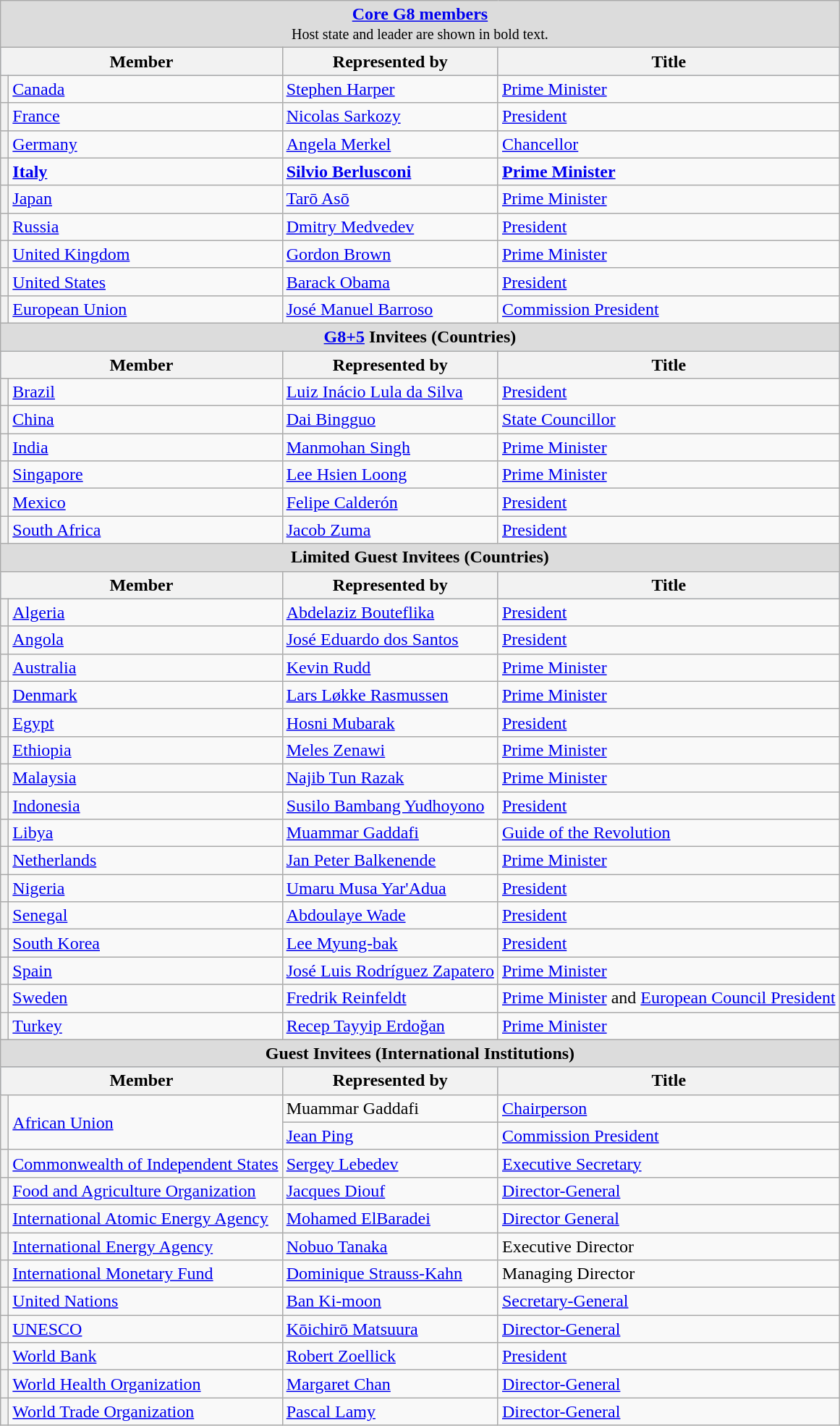<table class="wikitable">
<tr>
<td colspan="4" style="text-align: center; background:Gainsboro"><strong><a href='#'>Core G8 members</a></strong><br><small>Host state and leader are shown in bold text.</small></td>
</tr>
<tr style="background:LightSteelBlue; text-align:center;">
<th colspan=2>Member</th>
<th>Represented by</th>
<th>Title</th>
</tr>
<tr>
<th></th>
<td><a href='#'>Canada</a></td>
<td><a href='#'>Stephen Harper</a></td>
<td><a href='#'>Prime Minister</a></td>
</tr>
<tr>
<th></th>
<td><a href='#'>France</a></td>
<td><a href='#'>Nicolas Sarkozy</a></td>
<td><a href='#'>President</a></td>
</tr>
<tr>
<th></th>
<td><a href='#'>Germany</a></td>
<td><a href='#'>Angela Merkel</a></td>
<td><a href='#'>Chancellor</a></td>
</tr>
<tr>
<th></th>
<td><strong><a href='#'>Italy</a></strong></td>
<td><strong><a href='#'>Silvio Berlusconi</a></strong></td>
<td><strong><a href='#'>Prime Minister</a></strong></td>
</tr>
<tr>
<th></th>
<td><a href='#'>Japan</a></td>
<td><a href='#'>Tarō Asō</a></td>
<td><a href='#'>Prime Minister</a></td>
</tr>
<tr>
<th></th>
<td><a href='#'>Russia</a></td>
<td><a href='#'>Dmitry Medvedev</a></td>
<td><a href='#'>President</a></td>
</tr>
<tr>
<th></th>
<td><a href='#'>United Kingdom</a></td>
<td><a href='#'>Gordon Brown</a></td>
<td><a href='#'>Prime Minister</a></td>
</tr>
<tr>
<th></th>
<td><a href='#'>United States</a></td>
<td><a href='#'>Barack Obama</a></td>
<td><a href='#'>President</a></td>
</tr>
<tr>
<th></th>
<td><a href='#'>European Union</a></td>
<td><a href='#'>José Manuel Barroso</a></td>
<td><a href='#'>Commission President</a></td>
</tr>
<tr>
<td colspan="4" style="text-align: center; background:Gainsboro"><strong><a href='#'>G8+5</a> Invitees (Countries)</strong><br></td>
</tr>
<tr style="background:LightSteelBlue; text-align:center;">
<th colspan=2>Member</th>
<th>Represented by</th>
<th>Title</th>
</tr>
<tr>
<th></th>
<td><a href='#'>Brazil</a></td>
<td><a href='#'>Luiz Inácio Lula da Silva</a></td>
<td><a href='#'>President</a></td>
</tr>
<tr>
<th></th>
<td><a href='#'>China</a></td>
<td><a href='#'>Dai Bingguo</a></td>
<td><a href='#'>State Councillor</a></td>
</tr>
<tr>
<th></th>
<td><a href='#'>India</a></td>
<td><a href='#'>Manmohan Singh</a></td>
<td><a href='#'>Prime Minister</a></td>
</tr>
<tr>
<th></th>
<td><a href='#'>Singapore</a></td>
<td><a href='#'>Lee Hsien Loong</a></td>
<td><a href='#'>Prime Minister</a></td>
</tr>
<tr>
<th></th>
<td><a href='#'>Mexico</a></td>
<td><a href='#'>Felipe Calderón</a></td>
<td><a href='#'>President</a></td>
</tr>
<tr>
<th></th>
<td><a href='#'>South Africa</a></td>
<td><a href='#'>Jacob Zuma</a></td>
<td><a href='#'>President</a></td>
</tr>
<tr>
<td colspan="4" style="text-align: center; background:Gainsboro"><strong>Limited Guest Invitees (Countries)</strong><br></td>
</tr>
<tr style="background:LightSteelBlue; text-align:center;">
<th colspan=2>Member</th>
<th>Represented by</th>
<th>Title</th>
</tr>
<tr>
<th></th>
<td><a href='#'>Algeria</a></td>
<td><a href='#'>Abdelaziz Bouteflika</a></td>
<td><a href='#'>President</a></td>
</tr>
<tr>
<th></th>
<td><a href='#'>Angola</a></td>
<td><a href='#'>José Eduardo dos Santos</a></td>
<td><a href='#'>President</a></td>
</tr>
<tr>
<th></th>
<td><a href='#'>Australia</a></td>
<td><a href='#'>Kevin Rudd</a></td>
<td><a href='#'>Prime Minister</a></td>
</tr>
<tr>
<th></th>
<td><a href='#'>Denmark</a></td>
<td><a href='#'>Lars Løkke Rasmussen</a></td>
<td><a href='#'>Prime Minister</a></td>
</tr>
<tr>
<th></th>
<td><a href='#'>Egypt</a></td>
<td><a href='#'>Hosni Mubarak</a></td>
<td><a href='#'>President</a></td>
</tr>
<tr>
<th></th>
<td><a href='#'>Ethiopia</a></td>
<td><a href='#'>Meles Zenawi</a></td>
<td><a href='#'>Prime Minister</a></td>
</tr>
<tr>
<th></th>
<td><a href='#'>Malaysia</a></td>
<td><a href='#'>Najib Tun Razak</a></td>
<td><a href='#'>Prime Minister</a></td>
</tr>
<tr>
<th></th>
<td><a href='#'>Indonesia</a></td>
<td><a href='#'>Susilo Bambang Yudhoyono</a></td>
<td><a href='#'>President</a></td>
</tr>
<tr>
<th></th>
<td><a href='#'>Libya</a></td>
<td><a href='#'>Muammar Gaddafi</a></td>
<td><a href='#'>Guide of the Revolution</a></td>
</tr>
<tr>
<th></th>
<td><a href='#'>Netherlands</a></td>
<td><a href='#'>Jan Peter Balkenende</a></td>
<td><a href='#'>Prime Minister</a></td>
</tr>
<tr>
<th></th>
<td><a href='#'>Nigeria</a></td>
<td><a href='#'>Umaru Musa Yar'Adua</a></td>
<td><a href='#'>President</a></td>
</tr>
<tr>
<th></th>
<td><a href='#'>Senegal</a></td>
<td><a href='#'>Abdoulaye Wade</a></td>
<td><a href='#'>President</a></td>
</tr>
<tr>
<th></th>
<td><a href='#'>South Korea</a></td>
<td><a href='#'>Lee Myung-bak</a></td>
<td><a href='#'>President</a></td>
</tr>
<tr>
<th></th>
<td><a href='#'>Spain</a></td>
<td><a href='#'>José Luis Rodríguez Zapatero</a></td>
<td><a href='#'>Prime Minister</a></td>
</tr>
<tr>
<th></th>
<td><a href='#'>Sweden</a></td>
<td><a href='#'>Fredrik Reinfeldt</a></td>
<td><a href='#'>Prime Minister</a> and <a href='#'>European Council President</a></td>
</tr>
<tr>
<th></th>
<td><a href='#'>Turkey</a></td>
<td><a href='#'>Recep Tayyip Erdoğan</a></td>
<td><a href='#'>Prime Minister</a></td>
</tr>
<tr>
<td colspan="4" style="text-align: center; background:Gainsboro"><strong>Guest Invitees (International Institutions)</strong><br></td>
</tr>
<tr style="background:LightSteelBlue; text-align:center;">
<th colspan=2>Member</th>
<th>Represented by</th>
<th>Title</th>
</tr>
<tr>
<th rowspan="2"></th>
<td rowspan="2"><a href='#'>African Union</a></td>
<td>Muammar Gaddafi</td>
<td><a href='#'>Chairperson</a></td>
</tr>
<tr>
<td><a href='#'>Jean Ping</a></td>
<td><a href='#'>Commission President</a></td>
</tr>
<tr>
<th></th>
<td><a href='#'>Commonwealth of Independent States</a></td>
<td><a href='#'>Sergey Lebedev</a></td>
<td><a href='#'>Executive Secretary</a></td>
</tr>
<tr>
<th></th>
<td><a href='#'>Food and Agriculture Organization</a></td>
<td><a href='#'>Jacques Diouf</a></td>
<td><a href='#'>Director-General</a></td>
</tr>
<tr>
<th></th>
<td><a href='#'>International Atomic Energy Agency</a></td>
<td><a href='#'>Mohamed ElBaradei</a></td>
<td><a href='#'>Director General</a></td>
</tr>
<tr>
<th></th>
<td><a href='#'>International Energy Agency</a></td>
<td><a href='#'>Nobuo Tanaka</a></td>
<td>Executive Director</td>
</tr>
<tr>
<th></th>
<td><a href='#'>International Monetary Fund</a></td>
<td><a href='#'>Dominique Strauss-Kahn</a></td>
<td>Managing Director</td>
</tr>
<tr>
<th></th>
<td><a href='#'>United Nations</a></td>
<td><a href='#'>Ban Ki-moon</a></td>
<td><a href='#'>Secretary-General</a></td>
</tr>
<tr>
<th></th>
<td><a href='#'>UNESCO</a></td>
<td><a href='#'>Kōichirō Matsuura</a></td>
<td><a href='#'>Director-General</a></td>
</tr>
<tr>
<th></th>
<td><a href='#'>World Bank</a></td>
<td><a href='#'>Robert Zoellick</a></td>
<td><a href='#'>President</a></td>
</tr>
<tr>
<th></th>
<td><a href='#'>World Health Organization</a></td>
<td><a href='#'>Margaret Chan</a></td>
<td><a href='#'>Director-General</a></td>
</tr>
<tr>
<th></th>
<td><a href='#'>World Trade Organization</a></td>
<td><a href='#'>Pascal Lamy</a></td>
<td><a href='#'>Director-General</a></td>
</tr>
</table>
